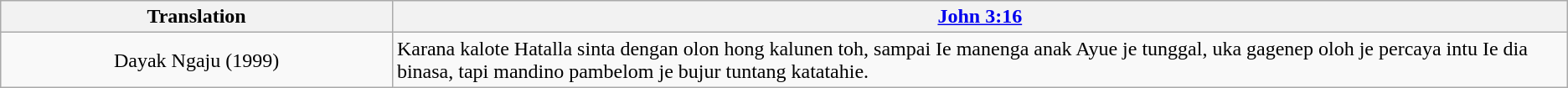<table class="wikitable">
<tr>
<th style="text-align:center; width:25%;">Translation</th>
<th><a href='#'>John 3:16</a></th>
</tr>
<tr>
<td style="text-align:center;">Dayak Ngaju (1999)</td>
<td>Karana kalote Hatalla sinta dengan olon hong kalunen toh, sampai Ie manenga anak Ayue je tunggal, uka gagenep oloh je percaya intu Ie dia binasa, tapi mandino pambelom je bujur tuntang katatahie.</td>
</tr>
</table>
